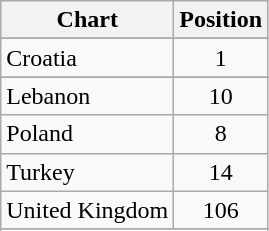<table class="wikitable">
<tr>
<th align="left">Chart</th>
<th align="left">Position</th>
</tr>
<tr>
</tr>
<tr>
<td align="left">Croatia</td>
<td align="center">1</td>
</tr>
<tr>
</tr>
<tr>
</tr>
<tr>
<td align="left">Lebanon</td>
<td align="center">10</td>
</tr>
<tr>
<td align="left">Poland</td>
<td align="center">8</td>
</tr>
<tr>
<td align="left">Turkey</td>
<td align="center">14</td>
</tr>
<tr>
<td align="left">United Kingdom</td>
<td align="center">106</td>
</tr>
<tr>
</tr>
<tr>
</tr>
</table>
